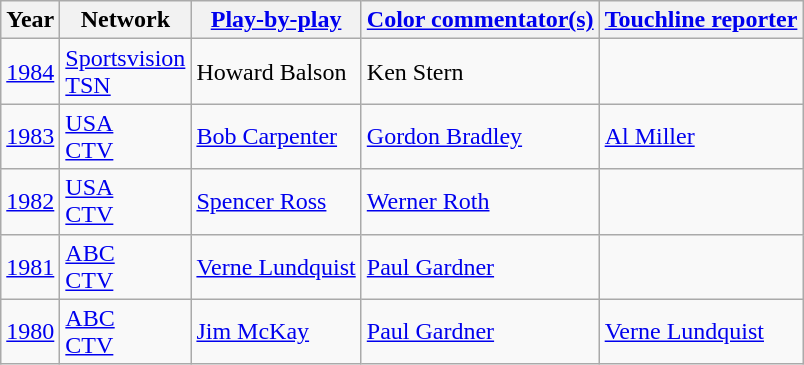<table class=wikitable>
<tr>
<th>Year</th>
<th>Network</th>
<th><a href='#'>Play-by-play</a></th>
<th><a href='#'>Color commentator(s)</a></th>
<th><a href='#'>Touchline reporter</a></th>
</tr>
<tr>
<td><a href='#'>1984</a></td>
<td><a href='#'>Sportsvision</a><br><a href='#'>TSN</a></td>
<td>Howard Balson</td>
<td>Ken Stern</td>
<td></td>
</tr>
<tr>
<td><a href='#'>1983</a></td>
<td><a href='#'>USA</a><br><a href='#'>CTV</a></td>
<td><a href='#'>Bob Carpenter</a></td>
<td><a href='#'>Gordon Bradley</a></td>
<td><a href='#'>Al Miller</a></td>
</tr>
<tr>
<td><a href='#'>1982</a></td>
<td><a href='#'>USA</a><br><a href='#'>CTV</a></td>
<td><a href='#'>Spencer Ross</a></td>
<td><a href='#'>Werner Roth</a></td>
<td></td>
</tr>
<tr>
<td><a href='#'>1981</a></td>
<td><a href='#'>ABC</a><br><a href='#'>CTV</a></td>
<td><a href='#'>Verne Lundquist</a></td>
<td><a href='#'>Paul Gardner</a></td>
<td></td>
</tr>
<tr>
<td><a href='#'>1980</a></td>
<td><a href='#'>ABC</a><br><a href='#'>CTV</a></td>
<td><a href='#'>Jim McKay</a></td>
<td><a href='#'>Paul Gardner</a></td>
<td><a href='#'>Verne Lundquist</a></td>
</tr>
</table>
